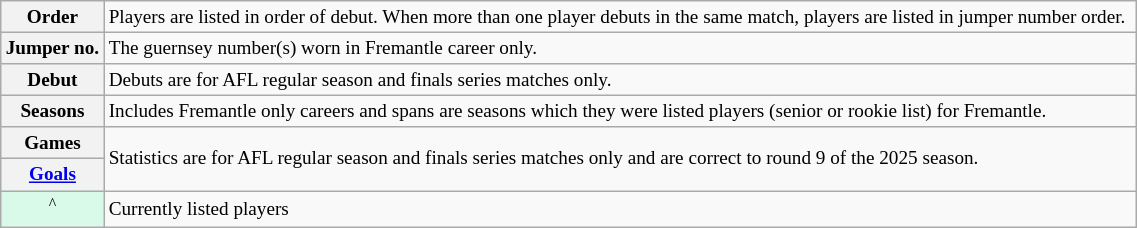<table class="wikitable plainrowheaders"  style="font-size:80%; text-align:left; width:60%;">
<tr>
<th scope="row" style="text-align:center;">Order</th>
<td>Players are listed in order of debut. When more than one player debuts in the same match, players are listed in jumper number order.</td>
</tr>
<tr>
<th scope="row" style="text-align:center;">Jumper no.</th>
<td>The guernsey number(s) worn in Fremantle career only.</td>
</tr>
<tr>
<th scope="row" style="text-align:center;">Debut</th>
<td>Debuts are for AFL regular season and finals series matches only.</td>
</tr>
<tr>
<th scope="row" style="text-align:center;">Seasons</th>
<td>Includes Fremantle only careers and spans are seasons which they were listed players (senior or rookie list) for Fremantle.</td>
</tr>
<tr>
<th scope="row" style="text-align:center;">Games</th>
<td rowspan="2">Statistics are for AFL regular season and finals series matches only and are correct to round 9 of the 2025 season.</td>
</tr>
<tr>
<th scope="row" style="text-align:center;"><a href='#'>Goals</a></th>
</tr>
<tr>
<td scope="row" style="text-align:center; background:#D9F9E9;"><sup>^</sup></td>
<td>Currently listed players</td>
</tr>
</table>
